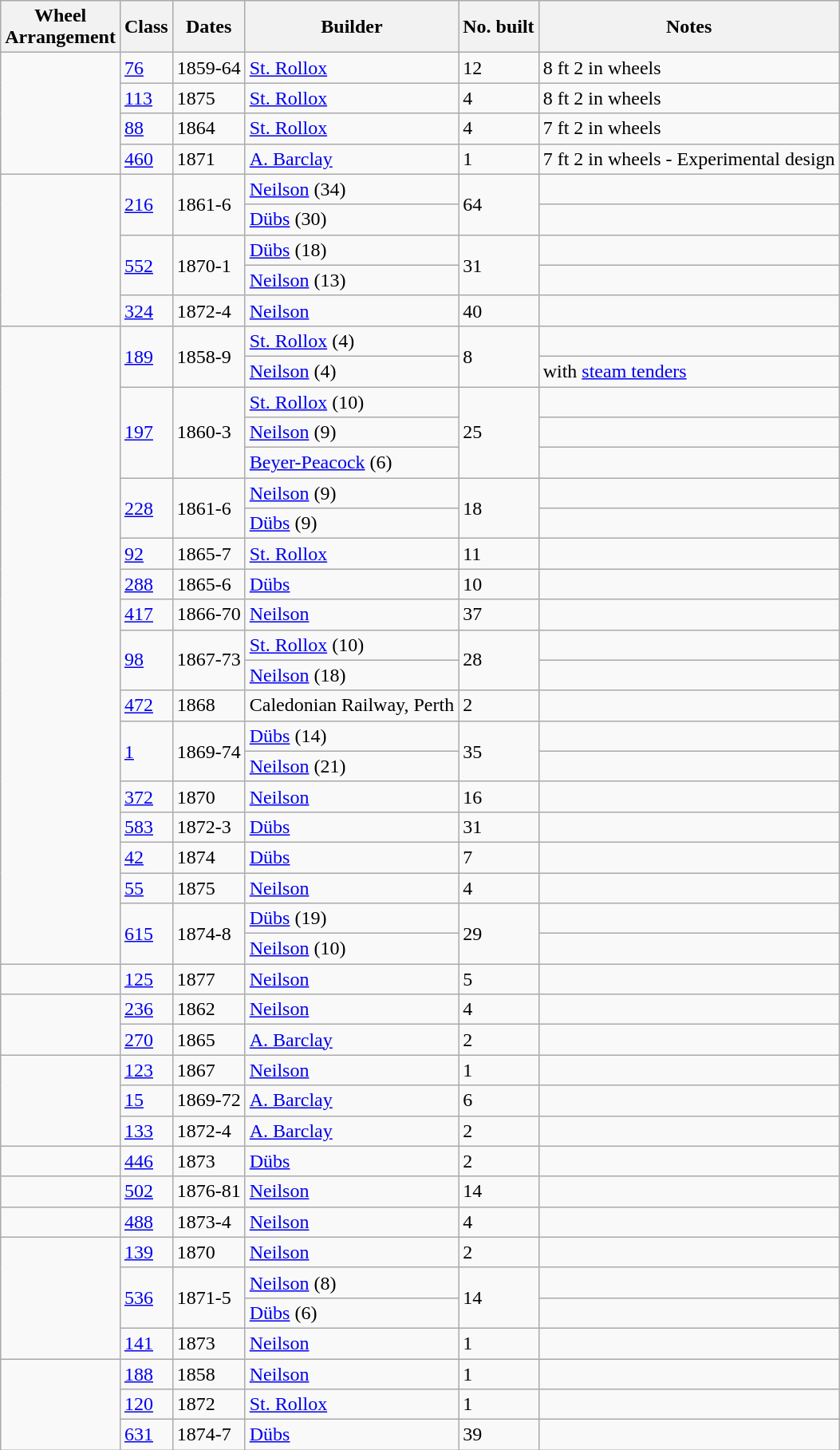<table class="wikitable sortable">
<tr>
<th>Wheel<br>Arrangement</th>
<th>Class</th>
<th>Dates</th>
<th>Builder</th>
<th>No. built</th>
<th>Notes</th>
</tr>
<tr>
<td rowspan=4></td>
<td><a href='#'>76</a></td>
<td>1859-64</td>
<td><a href='#'>St. Rollox</a></td>
<td>12</td>
<td>8 ft 2 in wheels</td>
</tr>
<tr>
<td><a href='#'>113</a></td>
<td>1875</td>
<td><a href='#'>St. Rollox</a></td>
<td>4</td>
<td>8 ft 2 in wheels</td>
</tr>
<tr>
<td><a href='#'>88</a></td>
<td>1864</td>
<td><a href='#'>St. Rollox</a></td>
<td>4</td>
<td>7 ft 2 in wheels</td>
</tr>
<tr>
<td><a href='#'>460</a></td>
<td>1871</td>
<td><a href='#'>A. Barclay</a></td>
<td>1</td>
<td>7 ft 2 in wheels - Experimental design</td>
</tr>
<tr>
<td rowspan=5></td>
<td rowspan=2><a href='#'>216</a></td>
<td rowspan="2">1861-6</td>
<td><a href='#'>Neilson</a> (34)</td>
<td rowspan=2>64</td>
<td></td>
</tr>
<tr>
<td><a href='#'>Dübs</a> (30)</td>
<td></td>
</tr>
<tr>
<td rowspan=2><a href='#'>552</a></td>
<td rowspan="2">1870-1</td>
<td><a href='#'>Dübs</a> (18)</td>
<td rowspan=2>31</td>
<td></td>
</tr>
<tr>
<td><a href='#'>Neilson</a> (13)</td>
<td></td>
</tr>
<tr>
<td><a href='#'>324</a></td>
<td>1872-4</td>
<td><a href='#'>Neilson</a></td>
<td>40</td>
<td></td>
</tr>
<tr>
<td rowspan=21></td>
<td rowspan=2><a href='#'>189</a></td>
<td rowspan="2">1858-9</td>
<td><a href='#'>St. Rollox</a> (4)</td>
<td rowspan=2>8</td>
<td></td>
</tr>
<tr>
<td><a href='#'>Neilson</a> (4)</td>
<td>with <a href='#'>steam tenders</a></td>
</tr>
<tr>
<td rowspan=3><a href='#'>197</a></td>
<td rowspan="3">1860-3</td>
<td><a href='#'>St. Rollox</a> (10)</td>
<td rowspan=3>25</td>
<td></td>
</tr>
<tr>
<td><a href='#'>Neilson</a> (9)</td>
<td></td>
</tr>
<tr>
<td><a href='#'>Beyer-Peacock</a> (6)</td>
<td></td>
</tr>
<tr>
<td rowspan=2><a href='#'>228</a></td>
<td rowspan="2">1861-6</td>
<td><a href='#'>Neilson</a> (9)</td>
<td rowspan=2>18</td>
<td></td>
</tr>
<tr>
<td><a href='#'>Dübs</a> (9)</td>
<td></td>
</tr>
<tr>
<td><a href='#'>92</a></td>
<td>1865-7</td>
<td><a href='#'>St. Rollox</a></td>
<td>11</td>
<td></td>
</tr>
<tr>
<td><a href='#'>288</a></td>
<td>1865-6</td>
<td><a href='#'>Dübs</a></td>
<td>10</td>
<td></td>
</tr>
<tr>
<td><a href='#'>417</a></td>
<td>1866-70</td>
<td><a href='#'>Neilson</a></td>
<td>37</td>
<td></td>
</tr>
<tr>
<td rowspan=2><a href='#'>98</a></td>
<td rowspan="2">1867-73</td>
<td><a href='#'>St. Rollox</a> (10)</td>
<td rowspan=2>28</td>
<td></td>
</tr>
<tr>
<td><a href='#'>Neilson</a> (18)</td>
<td></td>
</tr>
<tr>
<td><a href='#'>472</a></td>
<td>1868</td>
<td>Caledonian Railway, Perth</td>
<td>2</td>
<td></td>
</tr>
<tr>
<td rowspan=2><a href='#'>1</a></td>
<td rowspan="2">1869-74</td>
<td><a href='#'>Dübs</a> (14)</td>
<td rowspan=2>35</td>
<td></td>
</tr>
<tr>
<td><a href='#'>Neilson</a> (21)</td>
<td></td>
</tr>
<tr>
<td><a href='#'>372</a></td>
<td>1870</td>
<td><a href='#'>Neilson</a></td>
<td>16</td>
<td></td>
</tr>
<tr>
<td><a href='#'>583</a></td>
<td>1872-3</td>
<td><a href='#'>Dübs</a></td>
<td>31</td>
<td></td>
</tr>
<tr>
<td><a href='#'>42</a></td>
<td>1874</td>
<td><a href='#'>Dübs</a></td>
<td>7</td>
<td></td>
</tr>
<tr>
<td><a href='#'>55</a></td>
<td>1875</td>
<td><a href='#'>Neilson</a></td>
<td>4</td>
<td></td>
</tr>
<tr>
<td rowspan=2><a href='#'>615</a></td>
<td rowspan="2">1874-8</td>
<td><a href='#'>Dübs</a> (19)</td>
<td rowspan=2>29</td>
<td></td>
</tr>
<tr>
<td><a href='#'>Neilson</a> (10)</td>
<td></td>
</tr>
<tr>
<td></td>
<td><a href='#'>125</a></td>
<td>1877</td>
<td><a href='#'>Neilson</a></td>
<td>5</td>
<td></td>
</tr>
<tr>
<td rowspan=2></td>
<td><a href='#'>236</a></td>
<td>1862</td>
<td><a href='#'>Neilson</a></td>
<td>4</td>
<td></td>
</tr>
<tr>
<td><a href='#'>270</a></td>
<td>1865</td>
<td><a href='#'>A. Barclay</a></td>
<td>2</td>
<td></td>
</tr>
<tr>
<td rowspan=3></td>
<td><a href='#'>123</a></td>
<td>1867</td>
<td><a href='#'>Neilson</a></td>
<td>1</td>
<td></td>
</tr>
<tr>
<td><a href='#'>15</a></td>
<td>1869-72</td>
<td><a href='#'>A. Barclay</a></td>
<td>6</td>
<td></td>
</tr>
<tr>
<td><a href='#'>133</a></td>
<td>1872-4</td>
<td><a href='#'>A. Barclay</a></td>
<td>2</td>
<td></td>
</tr>
<tr>
<td></td>
<td><a href='#'>446</a></td>
<td>1873</td>
<td><a href='#'>Dübs</a></td>
<td>2</td>
<td></td>
</tr>
<tr>
<td></td>
<td><a href='#'>502</a></td>
<td>1876-81</td>
<td><a href='#'>Neilson</a></td>
<td>14</td>
<td></td>
</tr>
<tr>
<td></td>
<td><a href='#'>488</a></td>
<td>1873-4</td>
<td><a href='#'>Neilson</a></td>
<td>4</td>
<td></td>
</tr>
<tr>
<td rowspan=4></td>
<td><a href='#'>139</a></td>
<td>1870</td>
<td><a href='#'>Neilson</a></td>
<td>2</td>
<td></td>
</tr>
<tr>
<td rowspan=2><a href='#'>536</a></td>
<td rowspan="2">1871-5</td>
<td><a href='#'>Neilson</a> (8)</td>
<td rowspan=2>14</td>
<td></td>
</tr>
<tr>
<td><a href='#'>Dübs</a> (6)</td>
<td></td>
</tr>
<tr>
<td><a href='#'>141</a></td>
<td>1873</td>
<td><a href='#'>Neilson</a></td>
<td>1</td>
<td></td>
</tr>
<tr>
<td rowspan=3></td>
<td><a href='#'>188</a></td>
<td>1858</td>
<td><a href='#'>Neilson</a></td>
<td>1</td>
<td></td>
</tr>
<tr>
<td><a href='#'>120</a></td>
<td>1872</td>
<td><a href='#'>St. Rollox</a></td>
<td>1</td>
<td></td>
</tr>
<tr>
<td><a href='#'>631</a></td>
<td>1874-7</td>
<td><a href='#'>Dübs</a></td>
<td>39</td>
<td></td>
</tr>
</table>
